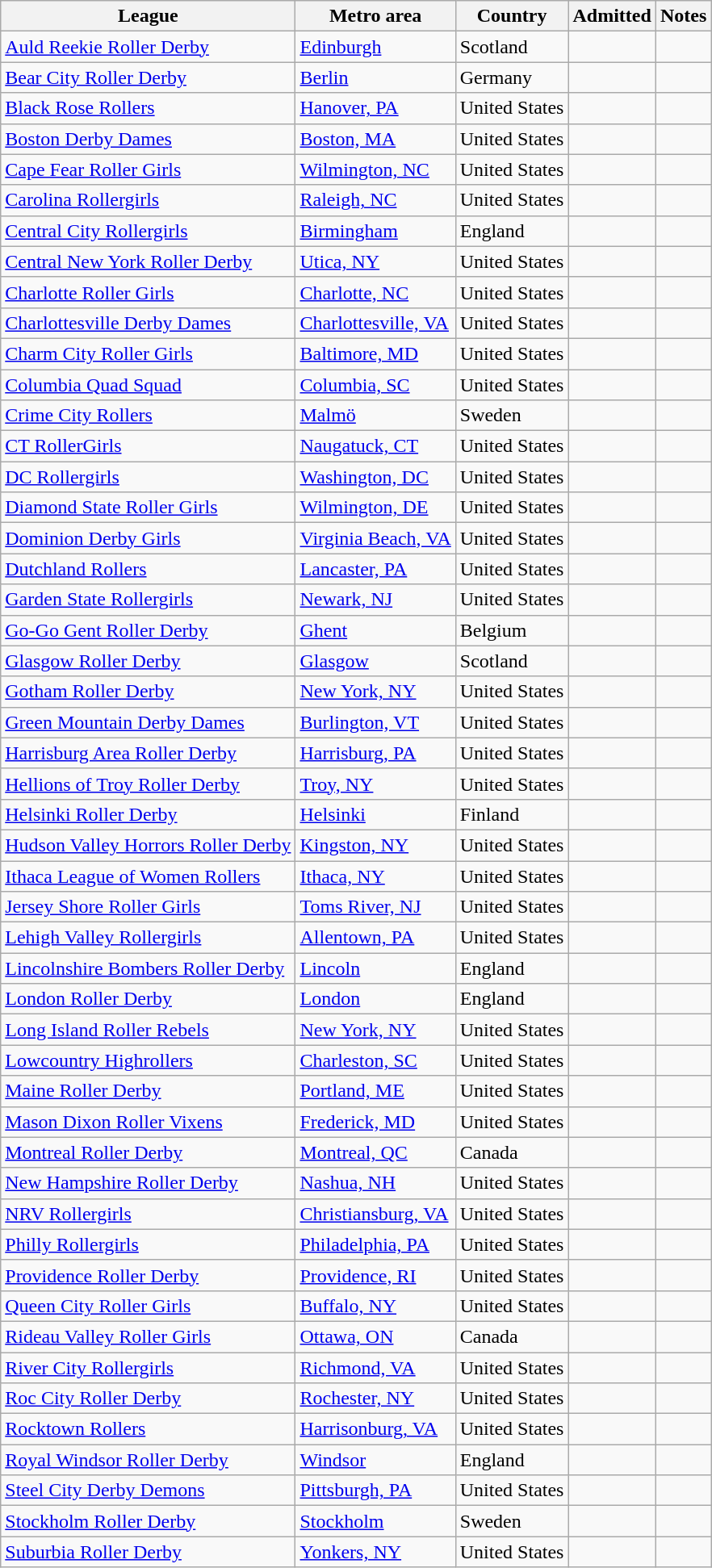<table class="wikitable sortable">
<tr>
<th>League</th>
<th>Metro area</th>
<th>Country</th>
<th>Admitted</th>
<th>Notes</th>
</tr>
<tr>
<td><a href='#'>Auld Reekie Roller Derby</a></td>
<td><a href='#'>Edinburgh</a></td>
<td>Scotland</td>
<td></td>
<td></td>
</tr>
<tr>
<td><a href='#'>Bear City Roller Derby</a></td>
<td><a href='#'>Berlin</a></td>
<td>Germany</td>
<td></td>
<td></td>
</tr>
<tr>
<td><a href='#'>Black Rose Rollers</a></td>
<td><a href='#'>Hanover, PA</a></td>
<td>United States</td>
<td></td>
<td></td>
</tr>
<tr>
<td><a href='#'>Boston Derby Dames</a></td>
<td><a href='#'>Boston, MA</a></td>
<td>United States</td>
<td></td>
<td></td>
</tr>
<tr>
<td><a href='#'>Cape Fear Roller Girls</a></td>
<td><a href='#'>Wilmington, NC</a></td>
<td>United States</td>
<td></td>
<td></td>
</tr>
<tr>
<td><a href='#'>Carolina Rollergirls</a></td>
<td><a href='#'>Raleigh, NC</a></td>
<td>United States</td>
<td></td>
<td></td>
</tr>
<tr>
<td><a href='#'>Central City Rollergirls</a></td>
<td><a href='#'>Birmingham</a></td>
<td>England</td>
<td></td>
<td></td>
</tr>
<tr>
<td><a href='#'>Central New York Roller Derby</a></td>
<td><a href='#'>Utica, NY</a></td>
<td>United States</td>
<td></td>
<td></td>
</tr>
<tr>
<td><a href='#'>Charlotte Roller Girls</a></td>
<td><a href='#'>Charlotte, NC</a></td>
<td>United States</td>
<td></td>
<td></td>
</tr>
<tr>
<td><a href='#'>Charlottesville Derby Dames</a></td>
<td><a href='#'>Charlottesville, VA</a></td>
<td>United States</td>
<td></td>
<td></td>
</tr>
<tr>
<td><a href='#'>Charm City Roller Girls</a></td>
<td><a href='#'>Baltimore, MD</a></td>
<td>United States</td>
<td></td>
<td></td>
</tr>
<tr>
<td><a href='#'>Columbia Quad Squad</a></td>
<td><a href='#'>Columbia, SC</a></td>
<td>United States</td>
<td></td>
<td></td>
</tr>
<tr>
<td><a href='#'>Crime City Rollers</a></td>
<td><a href='#'>Malmö</a></td>
<td>Sweden</td>
<td></td>
<td></td>
</tr>
<tr>
<td><a href='#'>CT RollerGirls</a></td>
<td><a href='#'>Naugatuck, CT</a></td>
<td>United States</td>
<td></td>
<td></td>
</tr>
<tr>
<td><a href='#'>DC Rollergirls</a></td>
<td><a href='#'>Washington, DC</a></td>
<td>United States</td>
<td></td>
<td></td>
</tr>
<tr>
<td><a href='#'>Diamond State Roller Girls</a></td>
<td><a href='#'>Wilmington, DE</a></td>
<td>United States</td>
<td></td>
<td></td>
</tr>
<tr>
<td><a href='#'>Dominion Derby Girls</a></td>
<td><a href='#'>Virginia Beach, VA</a></td>
<td>United States</td>
<td></td>
<td></td>
</tr>
<tr>
<td><a href='#'>Dutchland Rollers</a></td>
<td><a href='#'>Lancaster, PA</a></td>
<td>United States</td>
<td></td>
<td></td>
</tr>
<tr>
<td><a href='#'>Garden State Rollergirls</a></td>
<td><a href='#'>Newark, NJ</a></td>
<td>United States</td>
<td></td>
<td></td>
</tr>
<tr>
<td><a href='#'>Go-Go Gent Roller Derby</a></td>
<td><a href='#'>Ghent</a></td>
<td>Belgium</td>
<td></td>
<td></td>
</tr>
<tr>
<td><a href='#'>Glasgow Roller Derby</a></td>
<td><a href='#'>Glasgow</a></td>
<td>Scotland</td>
<td></td>
<td></td>
</tr>
<tr>
<td><a href='#'>Gotham Roller Derby</a></td>
<td><a href='#'>New York, NY</a></td>
<td>United States</td>
<td></td>
<td></td>
</tr>
<tr>
<td><a href='#'>Green Mountain Derby Dames</a></td>
<td><a href='#'>Burlington, VT</a></td>
<td>United States</td>
<td></td>
<td></td>
</tr>
<tr>
<td><a href='#'>Harrisburg Area Roller Derby</a></td>
<td><a href='#'>Harrisburg, PA</a></td>
<td>United States</td>
<td></td>
<td></td>
</tr>
<tr>
<td><a href='#'>Hellions of Troy Roller Derby</a></td>
<td><a href='#'>Troy, NY</a></td>
<td>United States</td>
<td></td>
<td></td>
</tr>
<tr>
<td><a href='#'>Helsinki Roller Derby</a></td>
<td><a href='#'>Helsinki</a></td>
<td>Finland</td>
<td></td>
<td></td>
</tr>
<tr>
<td><a href='#'>Hudson Valley Horrors Roller Derby</a></td>
<td><a href='#'>Kingston, NY</a></td>
<td>United States</td>
<td></td>
<td></td>
</tr>
<tr>
<td><a href='#'>Ithaca League of Women Rollers</a></td>
<td><a href='#'>Ithaca, NY</a></td>
<td>United States</td>
<td></td>
<td></td>
</tr>
<tr>
<td><a href='#'>Jersey Shore Roller Girls</a></td>
<td><a href='#'>Toms River, NJ</a></td>
<td>United States</td>
<td></td>
<td></td>
</tr>
<tr>
<td><a href='#'>Lehigh Valley Rollergirls</a></td>
<td><a href='#'>Allentown, PA</a></td>
<td>United States</td>
<td></td>
<td></td>
</tr>
<tr>
<td><a href='#'>Lincolnshire Bombers Roller Derby</a></td>
<td><a href='#'>Lincoln</a></td>
<td>England</td>
<td></td>
<td></td>
</tr>
<tr>
<td><a href='#'>London Roller Derby</a></td>
<td><a href='#'>London</a></td>
<td>England</td>
<td></td>
<td></td>
</tr>
<tr>
<td><a href='#'>Long Island Roller Rebels</a></td>
<td><a href='#'>New York, NY</a></td>
<td>United States</td>
<td></td>
<td></td>
</tr>
<tr>
<td><a href='#'>Lowcountry Highrollers</a></td>
<td><a href='#'>Charleston, SC</a></td>
<td>United States</td>
<td></td>
<td></td>
</tr>
<tr>
<td><a href='#'>Maine Roller Derby</a></td>
<td><a href='#'>Portland, ME</a></td>
<td>United States</td>
<td></td>
<td></td>
</tr>
<tr>
<td><a href='#'>Mason Dixon Roller Vixens</a></td>
<td><a href='#'>Frederick, MD</a></td>
<td>United States</td>
<td></td>
<td></td>
</tr>
<tr>
<td><a href='#'>Montreal Roller Derby</a></td>
<td><a href='#'>Montreal, QC</a></td>
<td>Canada</td>
<td></td>
<td></td>
</tr>
<tr>
<td><a href='#'>New Hampshire Roller Derby</a></td>
<td><a href='#'>Nashua, NH</a></td>
<td>United States</td>
<td></td>
<td></td>
</tr>
<tr>
<td><a href='#'>NRV Rollergirls</a></td>
<td><a href='#'>Christiansburg, VA</a></td>
<td>United States</td>
<td></td>
<td></td>
</tr>
<tr>
<td><a href='#'>Philly Rollergirls</a></td>
<td><a href='#'>Philadelphia, PA</a></td>
<td>United States</td>
<td></td>
<td></td>
</tr>
<tr>
<td><a href='#'>Providence Roller Derby</a></td>
<td><a href='#'>Providence, RI</a></td>
<td>United States</td>
<td></td>
<td></td>
</tr>
<tr>
<td><a href='#'>Queen City Roller Girls</a></td>
<td><a href='#'>Buffalo, NY</a></td>
<td>United States</td>
<td></td>
<td></td>
</tr>
<tr>
<td><a href='#'>Rideau Valley Roller Girls</a></td>
<td><a href='#'>Ottawa, ON</a></td>
<td>Canada</td>
<td></td>
<td></td>
</tr>
<tr>
<td><a href='#'>River City Rollergirls</a></td>
<td><a href='#'>Richmond, VA</a></td>
<td>United States</td>
<td></td>
<td></td>
</tr>
<tr>
<td><a href='#'>Roc City Roller Derby</a></td>
<td><a href='#'>Rochester, NY</a></td>
<td>United States</td>
<td></td>
<td></td>
</tr>
<tr>
<td><a href='#'>Rocktown Rollers</a></td>
<td><a href='#'>Harrisonburg, VA</a></td>
<td>United States</td>
<td></td>
<td></td>
</tr>
<tr>
<td><a href='#'>Royal Windsor Roller Derby</a></td>
<td><a href='#'>Windsor</a></td>
<td>England</td>
<td></td>
<td></td>
</tr>
<tr>
<td><a href='#'>Steel City Derby Demons</a></td>
<td><a href='#'>Pittsburgh, PA</a></td>
<td>United States</td>
<td></td>
<td></td>
</tr>
<tr>
<td><a href='#'>Stockholm Roller Derby</a></td>
<td><a href='#'>Stockholm</a></td>
<td>Sweden</td>
<td></td>
<td></td>
</tr>
<tr>
<td><a href='#'>Suburbia Roller Derby</a></td>
<td><a href='#'>Yonkers, NY</a></td>
<td>United States</td>
<td></td>
<td></td>
</tr>
</table>
